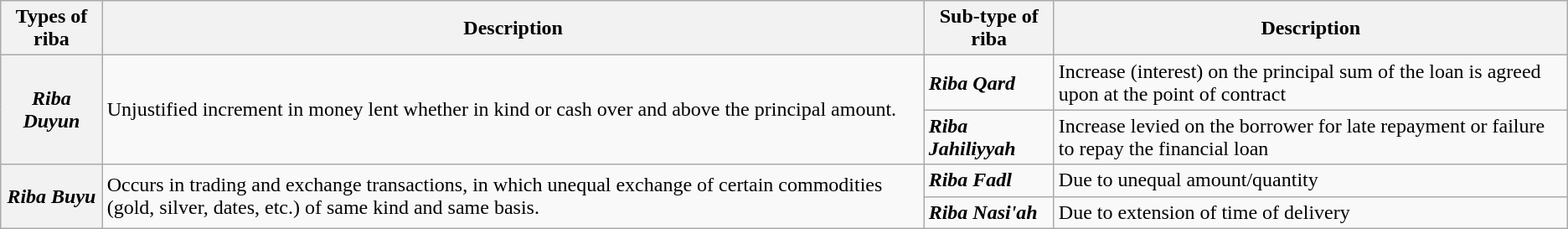<table class="wikitable">
<tr>
<th>Types of riba</th>
<th>Description</th>
<th>Sub-type of riba</th>
<th>Description</th>
</tr>
<tr>
<th Row header 1 rowspan="2"><em>Riba Duyun</em></th>
<td colspan="1" rowspan="2">Unjustified increment in money lent whether in kind or cash over and above the principal amount.</td>
<td><strong><em>Riba Qard</em></strong></td>
<td>Increase (interest) on the principal sum of the loan is agreed upon at the point of contract</td>
</tr>
<tr>
<td><strong><em>Riba Jahiliyyah</em></strong></td>
<td>Increase levied on the borrower for late repayment or failure to repay the financial loan</td>
</tr>
<tr>
<th Row header 2 rowspan="2"><em>Riba Buyu</em></th>
<td colspan="1" rowspan="2">Occurs in trading and exchange transactions, in which unequal exchange of certain commodities (gold, silver, dates, etc.) of same kind and same basis.</td>
<td><strong><em>Riba Fadl</em></strong></td>
<td>Due to unequal amount/quantity</td>
</tr>
<tr>
<td><strong><em>Riba Nasi'ah</em></strong></td>
<td>Due to extension of time of delivery</td>
</tr>
</table>
